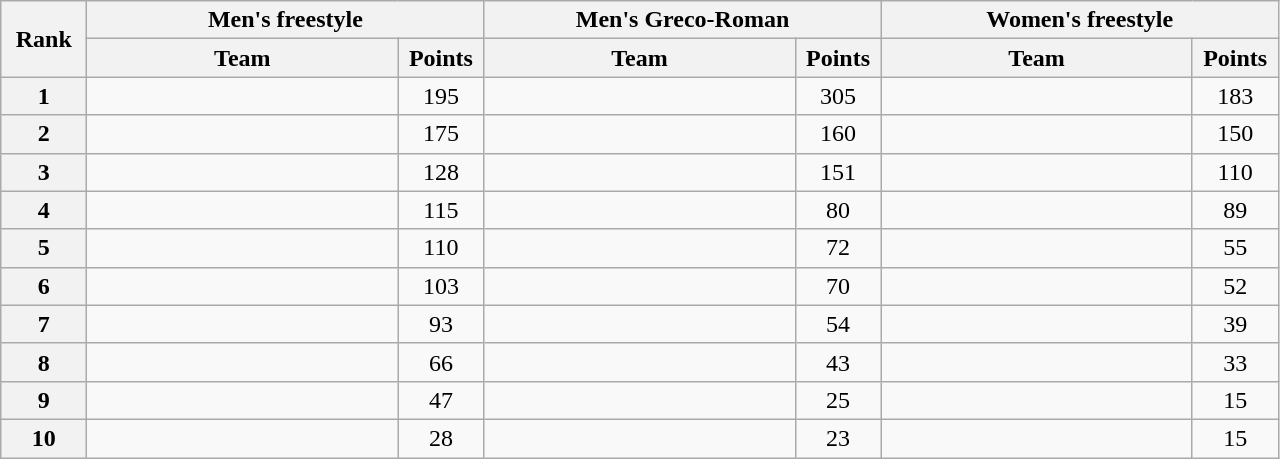<table class="wikitable" style="text-align:center;">
<tr>
<th rowspan="2" width="50">Rank</th>
<th colspan="2">Men's freestyle</th>
<th colspan="2">Men's Greco-Roman</th>
<th colspan="2">Women's freestyle</th>
</tr>
<tr>
<th width="200">Team</th>
<th width="50">Points</th>
<th width="200">Team</th>
<th width="50">Points</th>
<th width="200">Team</th>
<th width="50">Points</th>
</tr>
<tr>
<th>1</th>
<td align="left"></td>
<td>195</td>
<td align="left"></td>
<td>305</td>
<td align="left"></td>
<td>183</td>
</tr>
<tr>
<th>2</th>
<td align="left"></td>
<td>175</td>
<td align="left"></td>
<td>160</td>
<td align="left"></td>
<td>150</td>
</tr>
<tr>
<th>3</th>
<td align="left"></td>
<td>128</td>
<td align="left"></td>
<td>151</td>
<td align="left"></td>
<td>110</td>
</tr>
<tr>
<th>4</th>
<td align="left"></td>
<td>115</td>
<td align="left"></td>
<td>80</td>
<td align="left"></td>
<td>89</td>
</tr>
<tr>
<th>5</th>
<td align="left"></td>
<td>110</td>
<td align="left"></td>
<td>72</td>
<td align="left"></td>
<td>55</td>
</tr>
<tr>
<th>6</th>
<td align="left"></td>
<td>103</td>
<td align="left"></td>
<td>70</td>
<td align="left"></td>
<td>52</td>
</tr>
<tr>
<th>7</th>
<td align="left"></td>
<td>93</td>
<td align="left"></td>
<td>54</td>
<td align="left"></td>
<td>39</td>
</tr>
<tr>
<th>8</th>
<td align="left"></td>
<td>66</td>
<td align="left"></td>
<td>43</td>
<td align="left"></td>
<td>33</td>
</tr>
<tr>
<th>9</th>
<td align="left"></td>
<td>47</td>
<td align="left"></td>
<td>25</td>
<td align="left"></td>
<td>15</td>
</tr>
<tr>
<th>10</th>
<td align="left"></td>
<td>28</td>
<td align="left"></td>
<td>23</td>
<td align="left"></td>
<td>15</td>
</tr>
</table>
